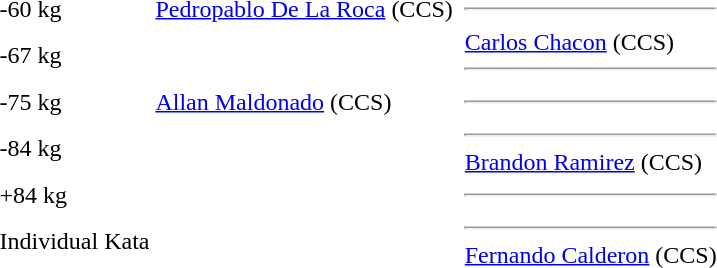<table>
<tr>
<td>-60 kg</td>
<td><a href='#'>Pedropablo De La Roca</a> (CCS)</td>
<td></td>
<td><hr></td>
</tr>
<tr>
<td>-67 kg</td>
<td></td>
<td></td>
<td><a href='#'>Carlos Chacon</a> (CCS)<hr></td>
</tr>
<tr>
<td>-75 kg</td>
<td><a href='#'>Allan Maldonado</a> (CCS)</td>
<td></td>
<td><hr></td>
</tr>
<tr>
<td>-84 kg</td>
<td></td>
<td></td>
<td><hr><a href='#'>Brandon Ramirez</a> (CCS)</td>
</tr>
<tr>
<td>+84 kg</td>
<td></td>
<td></td>
<td><hr></td>
</tr>
<tr>
<td>Individual Kata</td>
<td></td>
<td></td>
<td><hr><a href='#'>Fernando Calderon</a> (CCS)</td>
</tr>
</table>
